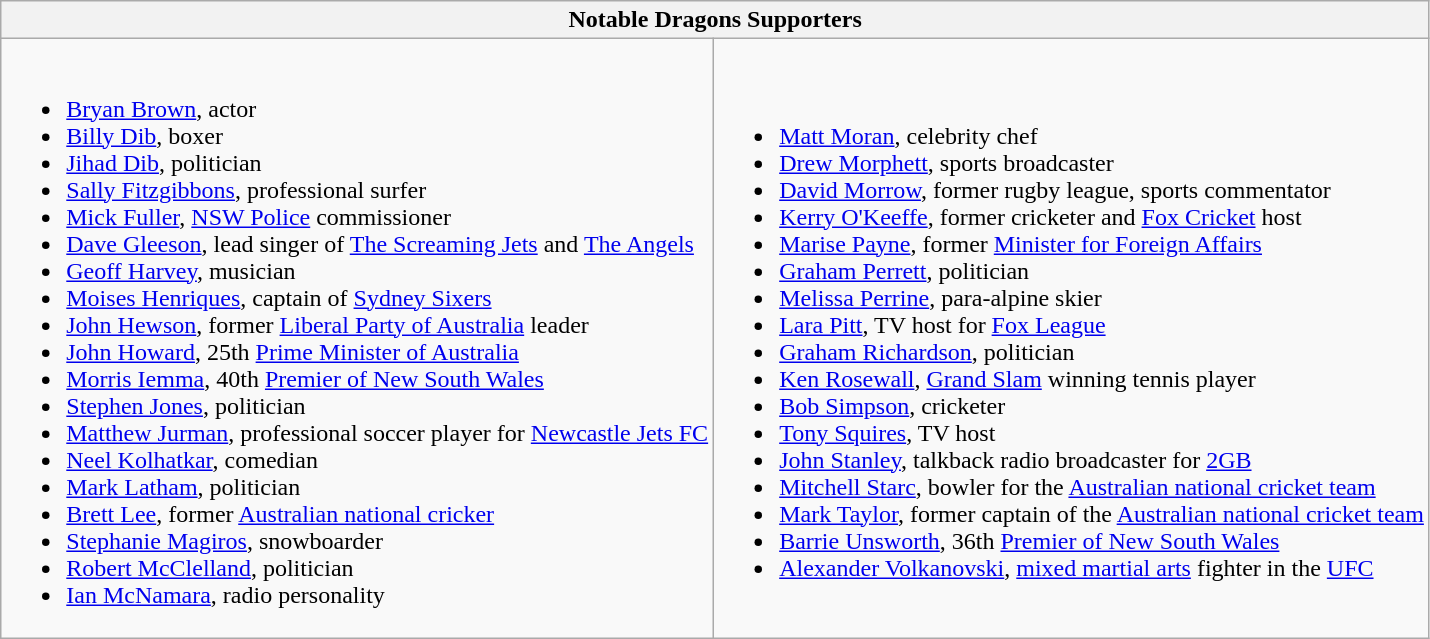<table class="wikitable">
<tr>
<th colspan="2">Notable Dragons Supporters</th>
</tr>
<tr>
<td><br><ul><li><a href='#'>Bryan Brown</a>, actor</li><li><a href='#'>Billy Dib</a>, boxer</li><li><a href='#'>Jihad Dib</a>, politician</li><li><a href='#'>Sally Fitzgibbons</a>, professional surfer</li><li><a href='#'>Mick Fuller</a>, <a href='#'>NSW Police</a> commissioner</li><li><a href='#'>Dave Gleeson</a>, lead singer of <a href='#'>The Screaming Jets</a> and <a href='#'>The Angels</a></li><li><a href='#'>Geoff Harvey</a>, musician</li><li><a href='#'>Moises Henriques</a>, captain of <a href='#'>Sydney Sixers</a></li><li><a href='#'>John Hewson</a>, former <a href='#'>Liberal Party of Australia</a> leader</li><li><a href='#'>John Howard</a>, 25th <a href='#'>Prime Minister of Australia</a></li><li><a href='#'>Morris Iemma</a>, 40th <a href='#'>Premier of New South Wales</a></li><li><a href='#'>Stephen Jones</a>, politician</li><li><a href='#'>Matthew Jurman</a>, professional soccer player for <a href='#'>Newcastle Jets FC</a></li><li><a href='#'>Neel Kolhatkar</a>, comedian</li><li><a href='#'>Mark Latham</a>, politician</li><li><a href='#'>Brett Lee</a>, former <a href='#'>Australian national cricker</a></li><li><a href='#'>Stephanie Magiros</a>, snowboarder</li><li><a href='#'>Robert McClelland</a>, politician</li><li><a href='#'>Ian McNamara</a>, radio personality</li></ul></td>
<td><br><ul><li><a href='#'>Matt Moran</a>, celebrity chef</li><li><a href='#'>Drew Morphett</a>, sports broadcaster</li><li><a href='#'>David Morrow</a>, former rugby league, sports commentator</li><li><a href='#'>Kerry O'Keeffe</a>, former cricketer and <a href='#'>Fox Cricket</a> host</li><li><a href='#'>Marise Payne</a>, former <a href='#'>Minister for Foreign Affairs</a></li><li><a href='#'>Graham Perrett</a>, politician</li><li><a href='#'>Melissa Perrine</a>, para-alpine skier</li><li><a href='#'>Lara Pitt</a>, TV host for <a href='#'>Fox League</a></li><li><a href='#'>Graham Richardson</a>, politician</li><li><a href='#'>Ken Rosewall</a>, <a href='#'>Grand Slam</a> winning tennis player</li><li><a href='#'>Bob Simpson</a>, cricketer</li><li><a href='#'>Tony Squires</a>, TV host</li><li><a href='#'>John Stanley</a>, talkback radio broadcaster for <a href='#'>2GB</a></li><li><a href='#'>Mitchell Starc</a>, bowler for the <a href='#'>Australian national cricket team</a></li><li><a href='#'>Mark Taylor</a>, former captain of the <a href='#'>Australian national cricket team</a></li><li><a href='#'>Barrie Unsworth</a>, 36th <a href='#'>Premier of New South Wales</a></li><li><a href='#'>Alexander Volkanovski</a>, <a href='#'>mixed martial arts</a> fighter in the <a href='#'>UFC</a></li></ul></td>
</tr>
</table>
